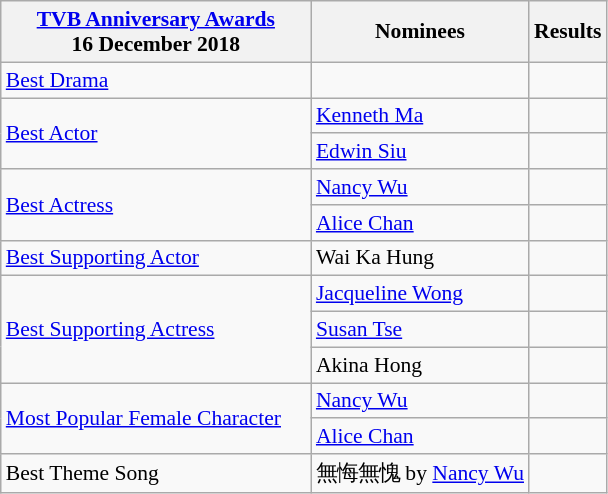<table class="wikitable" style="font-size: 90%;">
<tr>
<th style="width:200px;"><a href='#'>TVB Anniversary Awards</a><br>16 December 2018</th>
<th>Nominees</th>
<th>Results</th>
</tr>
<tr>
<td><a href='#'>Best Drama</a></td>
<td></td>
<td></td>
</tr>
<tr>
<td rowspan="2"><a href='#'>Best Actor</a></td>
<td><a href='#'>Kenneth Ma</a></td>
<td></td>
</tr>
<tr>
<td><a href='#'>Edwin Siu</a></td>
<td></td>
</tr>
<tr>
<td rowspan="2"><a href='#'>Best Actress</a></td>
<td><a href='#'>Nancy Wu</a></td>
<td></td>
</tr>
<tr>
<td><a href='#'>Alice Chan</a></td>
<td></td>
</tr>
<tr>
<td><a href='#'>Best Supporting Actor</a></td>
<td>Wai Ka Hung</td>
<td></td>
</tr>
<tr>
<td rowspan="3"><a href='#'>Best Supporting Actress</a></td>
<td><a href='#'>Jacqueline Wong</a></td>
<td></td>
</tr>
<tr>
<td><a href='#'>Susan Tse</a></td>
<td></td>
</tr>
<tr>
<td>Akina Hong</td>
<td></td>
</tr>
<tr>
<td rowspan="2"><a href='#'>Most Popular Female Character</a></td>
<td><a href='#'>Nancy Wu</a></td>
<td></td>
</tr>
<tr>
<td><a href='#'>Alice Chan</a></td>
<td></td>
</tr>
<tr>
<td>Best Theme Song</td>
<td>無悔無愧 by <a href='#'>Nancy Wu</a></td>
<td></td>
</tr>
</table>
